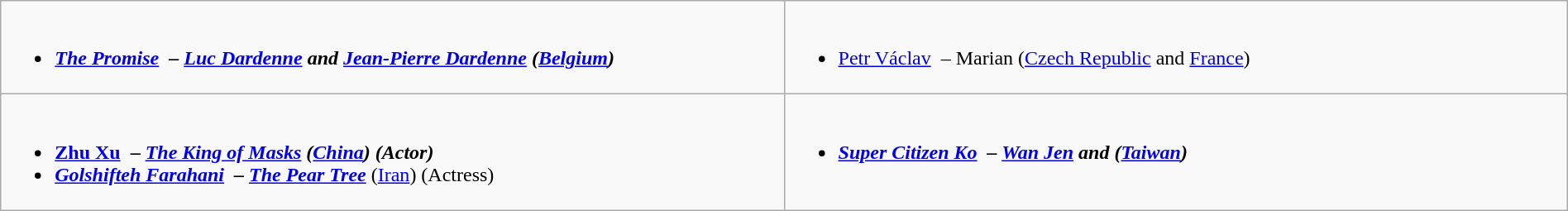<table class=wikitable width="100%">
<tr>
<td valign="top" width="50%"><br><ul><li><strong><em><a href='#'>The Promise</a><em>  – <a href='#'>Luc Dardenne</a> and <a href='#'>Jean-Pierre Dardenne</a><strong> (<a href='#'>Belgium</a>)</li></ul></td>
<td valign="top" width="50%"><br><ul><li></strong><a href='#'>Petr Václav</a>  – </em>Marian</em></strong> (<a href='#'>Czech Republic</a> and <a href='#'>France</a>)</li></ul></td>
</tr>
<tr>
<td valign="top" width="50%"><br><ul><li><strong><a href='#'>Zhu Xu</a>  – <em><a href='#'>The King of Masks</a><strong><em> (<a href='#'>China</a>) (Actor)</li><li></strong><a href='#'>Golshifteh Farahani</a>  – </em><a href='#'>The Pear Tree</a></em></strong> (<a href='#'>Iran</a>) (Actress)</li></ul></td>
<td valign="top" width="50%"><br><ul><li><strong><em><a href='#'>Super Citizen Ko</a><em>  – <a href='#'>Wan Jen</a> and <strong> (<a href='#'>Taiwan</a>)</li></ul></td>
</tr>
</table>
